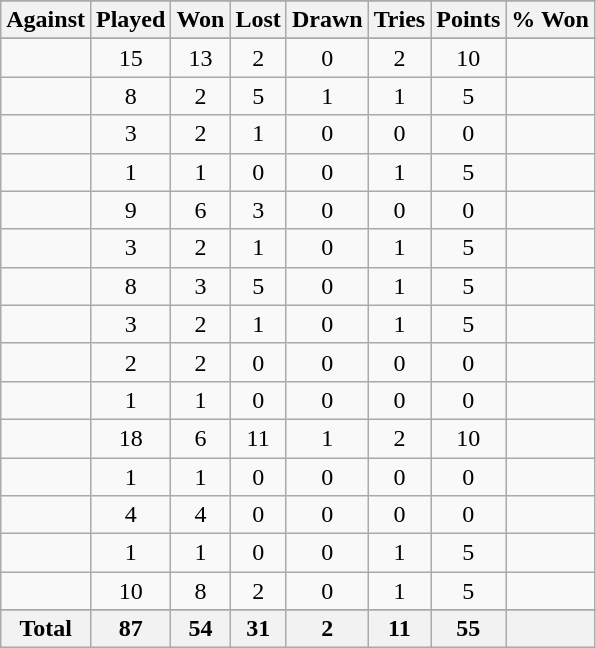<table class="sortable wikitable" style="text-align: center;">
<tr>
</tr>
<tr>
<th>Against</th>
<th>Played</th>
<th>Won</th>
<th>Lost</th>
<th>Drawn</th>
<th>Tries</th>
<th>Points</th>
<th>% Won</th>
</tr>
<tr bgcolor="#d0ffd0" align="center">
</tr>
<tr>
<td align="left"></td>
<td>15</td>
<td>13</td>
<td>2</td>
<td>0</td>
<td>2</td>
<td>10</td>
<td></td>
</tr>
<tr>
<td align="left"></td>
<td>8</td>
<td>2</td>
<td>5</td>
<td>1</td>
<td>1</td>
<td>5</td>
<td></td>
</tr>
<tr>
<td align="left"></td>
<td>3</td>
<td>2</td>
<td>1</td>
<td>0</td>
<td>0</td>
<td>0</td>
<td></td>
</tr>
<tr>
<td align="left"></td>
<td>1</td>
<td>1</td>
<td>0</td>
<td>0</td>
<td>1</td>
<td>5</td>
<td></td>
</tr>
<tr>
<td align="left"></td>
<td>9</td>
<td>6</td>
<td>3</td>
<td>0</td>
<td>0</td>
<td>0</td>
<td></td>
</tr>
<tr>
<td align="left"></td>
<td>3</td>
<td>2</td>
<td>1</td>
<td>0</td>
<td>1</td>
<td>5</td>
<td></td>
</tr>
<tr>
<td align="left"></td>
<td>8</td>
<td>3</td>
<td>5</td>
<td>0</td>
<td>1</td>
<td>5</td>
<td></td>
</tr>
<tr>
<td align="left"></td>
<td>3</td>
<td>2</td>
<td>1</td>
<td>0</td>
<td>1</td>
<td>5</td>
<td></td>
</tr>
<tr>
<td align="left"></td>
<td>2</td>
<td>2</td>
<td>0</td>
<td>0</td>
<td>0</td>
<td>0</td>
<td></td>
</tr>
<tr>
<td align="left"></td>
<td>1</td>
<td>1</td>
<td>0</td>
<td>0</td>
<td>0</td>
<td>0</td>
<td></td>
</tr>
<tr>
<td align="left"></td>
<td>18</td>
<td>6</td>
<td>11</td>
<td>1</td>
<td>2</td>
<td>10</td>
<td></td>
</tr>
<tr>
<td align="left"></td>
<td>1</td>
<td>1</td>
<td>0</td>
<td>0</td>
<td>0</td>
<td>0</td>
<td></td>
</tr>
<tr>
<td align="left"></td>
<td>4</td>
<td>4</td>
<td>0</td>
<td>0</td>
<td>0</td>
<td>0</td>
<td></td>
</tr>
<tr>
<td align="left"></td>
<td>1</td>
<td>1</td>
<td>0</td>
<td>0</td>
<td>1</td>
<td>5</td>
<td></td>
</tr>
<tr>
<td align="left"></td>
<td>10</td>
<td>8</td>
<td>2</td>
<td>0</td>
<td>1</td>
<td>5</td>
<td></td>
</tr>
<tr>
</tr>
<tr class="sortbottom">
<th>Total</th>
<th>87</th>
<th>54</th>
<th>31</th>
<th>2</th>
<th>11</th>
<th>55</th>
<th></th>
</tr>
</table>
